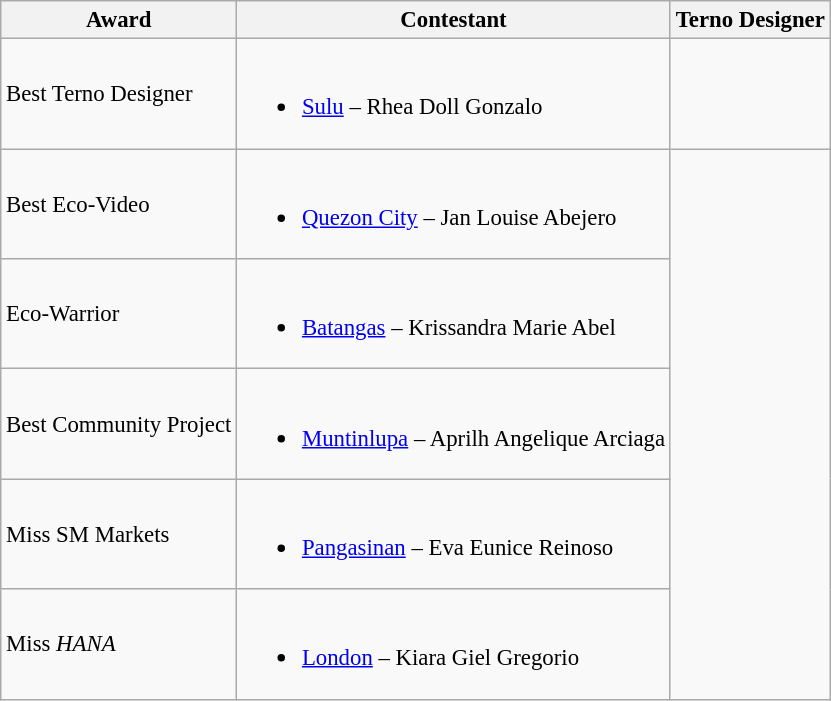<table class="wikitable sortable" style="font-size: 95%;">
<tr>
<th>Award</th>
<th>Contestant</th>
<th>Terno Designer</th>
</tr>
<tr>
<td>Best Terno Designer</td>
<td><br><ul><li><a href='#'>Sulu</a> – Rhea Doll Gonzalo</li></ul></td>
<td></td>
</tr>
<tr>
<td>Best Eco-Video</td>
<td><br><ul><li><a href='#'>Quezon City</a> – Jan Louise Abejero</li></ul></td>
</tr>
<tr>
<td>Eco-Warrior</td>
<td><br><ul><li><a href='#'>Batangas</a> – Krissandra Marie Abel</li></ul></td>
</tr>
<tr>
<td>Best Community Project</td>
<td><br><ul><li><a href='#'>Muntinlupa</a> – Aprilh Angelique Arciaga</li></ul></td>
</tr>
<tr>
<td>Miss SM Markets</td>
<td><br><ul><li><a href='#'>Pangasinan</a> – Eva Eunice Reinoso</li></ul></td>
</tr>
<tr>
<td>Miss <em>HANA</em></td>
<td><br><ul><li><a href='#'>London</a> – Kiara Giel Gregorio</li></ul></td>
</tr>
</table>
